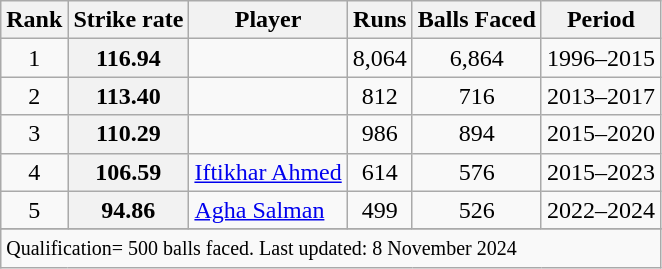<table class="wikitable plainrowheaders sortable">
<tr>
<th scope=col>Rank</th>
<th scope=col>Strike rate</th>
<th scope=col>Player</th>
<th scope=col>Runs</th>
<th scope=col>Balls Faced</th>
<th scope=col>Period</th>
</tr>
<tr>
<td align=center>1</td>
<th scope=row style="text-align:center;">116.94</th>
<td></td>
<td align=center>8,064</td>
<td align=center>6,864</td>
<td>1996–2015</td>
</tr>
<tr>
<td align=center>2</td>
<th scope=row style=text-align:center;>113.40</th>
<td></td>
<td align=center>812</td>
<td align=center>716</td>
<td>2013–2017</td>
</tr>
<tr>
<td align=center>3</td>
<th scope=row style=text-align:center;>110.29</th>
<td></td>
<td align=center>986</td>
<td align=center>894</td>
<td>2015–2020</td>
</tr>
<tr>
<td align=center>4</td>
<th scope=row style=text-align:center;>106.59</th>
<td><a href='#'>Iftikhar Ahmed</a></td>
<td align=center>614</td>
<td align=center>576</td>
<td>2015–2023</td>
</tr>
<tr>
<td align=center>5</td>
<th scope=row style=text-align:center;>94.86</th>
<td><a href='#'>Agha Salman</a></td>
<td align=center>499</td>
<td align=center>526</td>
<td>2022–2024</td>
</tr>
<tr>
</tr>
<tr class=sortbottom>
<td colspan=6><small>Qualification= 500 balls faced. Last updated: 8 November 2024</small></td>
</tr>
</table>
